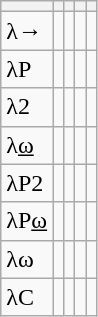<table class="wikitable">
<tr>
<th></th>
<th></th>
<th></th>
<th></th>
<th></th>
</tr>
<tr>
<td>λ→</td>
<td></td>
<td></td>
<td></td>
<td></td>
</tr>
<tr>
<td>λP</td>
<td></td>
<td></td>
<td></td>
<td></td>
</tr>
<tr>
<td>λ2</td>
<td></td>
<td></td>
<td></td>
<td></td>
</tr>
<tr>
<td>λ<u>ω</u></td>
<td></td>
<td></td>
<td></td>
<td></td>
</tr>
<tr>
<td>λP2</td>
<td></td>
<td></td>
<td></td>
<td></td>
</tr>
<tr>
<td>λP<u>ω</u></td>
<td></td>
<td></td>
<td></td>
<td></td>
</tr>
<tr>
<td>λω</td>
<td></td>
<td></td>
<td></td>
<td></td>
</tr>
<tr>
<td>λC</td>
<td></td>
<td></td>
<td></td>
<td></td>
</tr>
</table>
